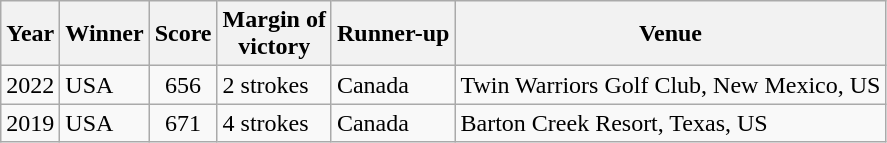<table class="wikitable">
<tr>
<th>Year</th>
<th>Winner</th>
<th>Score</th>
<th>Margin of<br>victory</th>
<th>Runner-up</th>
<th>Venue</th>
</tr>
<tr>
<td>2022</td>
<td>USA</td>
<td align=center>656</td>
<td>2 strokes</td>
<td>Canada</td>
<td>Twin Warriors Golf Club, New Mexico, US</td>
</tr>
<tr>
<td>2019</td>
<td>USA</td>
<td align=center>671</td>
<td>4 strokes</td>
<td>Canada</td>
<td>Barton Creek Resort, Texas, US</td>
</tr>
</table>
